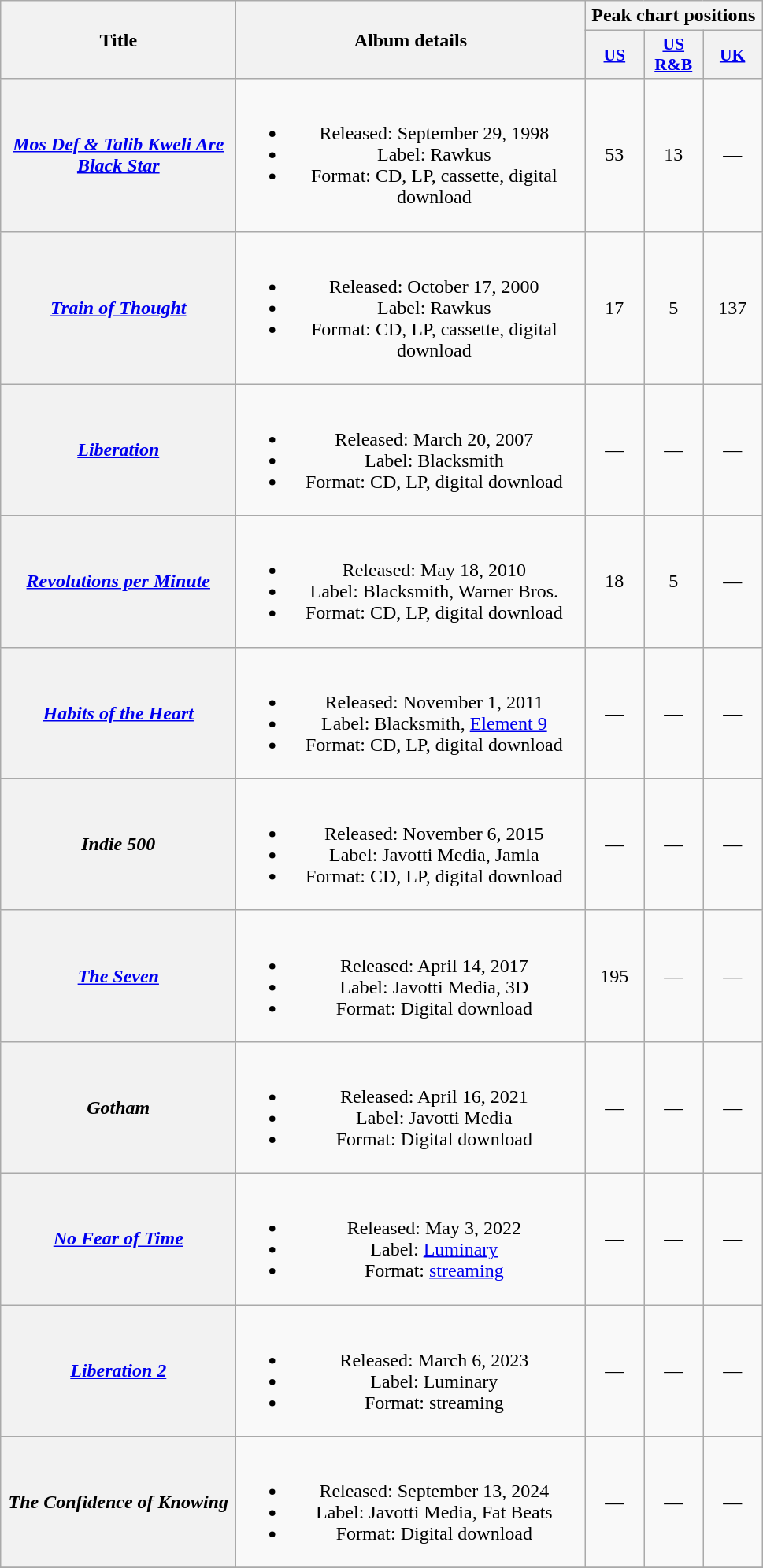<table class="wikitable plainrowheaders" style="text-align:center;">
<tr>
<th rowspan="2" style="width:12em;">Title</th>
<th rowspan="2" style="width:18em;">Album details</th>
<th colspan="3">Peak chart positions</th>
</tr>
<tr>
<th style="width:3em;font-size:90%;"><a href='#'>US</a><br></th>
<th style="width:3em;font-size:90%;"><a href='#'>US R&B</a><br></th>
<th style="width:3em;font-size:90%;"><a href='#'>UK</a><br></th>
</tr>
<tr>
<th scope="row"><em><a href='#'>Mos Def & Talib Kweli Are Black Star</a></em><br></th>
<td><br><ul><li>Released: September 29, 1998</li><li>Label: Rawkus</li><li>Format: CD, LP, cassette, digital download</li></ul></td>
<td>53</td>
<td>13</td>
<td>—</td>
</tr>
<tr>
<th scope="row"><em><a href='#'>Train of Thought</a></em><br></th>
<td><br><ul><li>Released: October 17, 2000</li><li>Label: Rawkus</li><li>Format: CD, LP, cassette, digital download</li></ul></td>
<td>17</td>
<td>5</td>
<td>137</td>
</tr>
<tr>
<th scope="row"><em><a href='#'>Liberation</a></em><br></th>
<td><br><ul><li>Released: March 20, 2007</li><li>Label: Blacksmith</li><li>Format: CD, LP, digital download</li></ul></td>
<td>—</td>
<td>—</td>
<td>—</td>
</tr>
<tr>
<th scope="row"><em><a href='#'>Revolutions per Minute</a></em><br></th>
<td><br><ul><li>Released: May 18, 2010</li><li>Label: Blacksmith, Warner Bros.</li><li>Format: CD, LP, digital download</li></ul></td>
<td>18</td>
<td>5</td>
<td>—</td>
</tr>
<tr>
<th scope="row"><em><a href='#'>Habits of the Heart</a></em><br></th>
<td><br><ul><li>Released: November 1, 2011</li><li>Label: Blacksmith, <a href='#'>Element 9</a></li><li>Format: CD, LP, digital download</li></ul></td>
<td>—</td>
<td>—</td>
<td>—</td>
</tr>
<tr>
<th scope="row"><em>Indie 500</em><br></th>
<td><br><ul><li>Released: November 6, 2015</li><li>Label: Javotti Media, Jamla</li><li>Format: CD, LP, digital download</li></ul></td>
<td>—</td>
<td>—</td>
<td>—</td>
</tr>
<tr>
<th scope="row"><em><a href='#'>The Seven</a></em><br></th>
<td><br><ul><li>Released: April 14, 2017</li><li>Label: Javotti Media, 3D</li><li>Format: Digital download</li></ul></td>
<td>195</td>
<td>—</td>
<td>—</td>
</tr>
<tr>
<th scope="row"><em>Gotham</em><br></th>
<td><br><ul><li>Released: April 16, 2021</li><li>Label: Javotti Media</li><li>Format: Digital download</li></ul></td>
<td>—</td>
<td>—</td>
<td>—</td>
</tr>
<tr>
<th scope="row"><em><a href='#'>No Fear of Time</a></em><br></th>
<td><br><ul><li>Released: May 3, 2022</li><li>Label: <a href='#'>Luminary</a></li><li>Format: <a href='#'>streaming</a></li></ul></td>
<td>—</td>
<td>—</td>
<td>—</td>
</tr>
<tr>
<th scope="row"><em><a href='#'>Liberation 2</a></em><br></th>
<td><br><ul><li>Released: March 6, 2023</li><li>Label: Luminary</li><li>Format: streaming</li></ul></td>
<td>—</td>
<td>—</td>
<td>—</td>
</tr>
<tr>
<th scope="row"><em>The Confidence of Knowing</em><br></th>
<td><br><ul><li>Released: September 13, 2024</li><li>Label: Javotti Media, Fat Beats</li><li>Format: Digital download</li></ul></td>
<td>—</td>
<td>—</td>
<td>—</td>
</tr>
<tr>
</tr>
</table>
